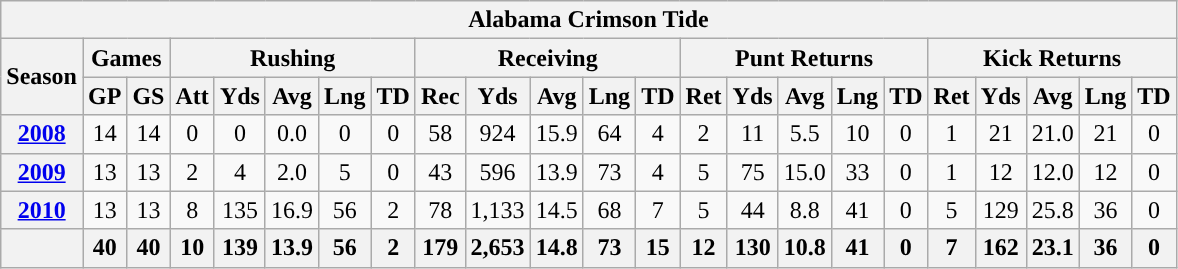<table class=wikitable style="text-align:center;">
<tr>
<th colspan="27">Alabama Crimson Tide</th>
</tr>
<tr>
<th rowspan="2">Season</th>
<th colspan="2">Games</th>
<th colspan="5">Rushing</th>
<th colspan="5">Receiving</th>
<th colspan="5">Punt Returns</th>
<th colspan="5">Kick Returns</th>
</tr>
<tr>
<th>GP</th>
<th>GS</th>
<th>Att</th>
<th>Yds</th>
<th>Avg</th>
<th>Lng</th>
<th>TD</th>
<th>Rec</th>
<th>Yds</th>
<th>Avg</th>
<th>Lng</th>
<th>TD</th>
<th>Ret</th>
<th>Yds</th>
<th>Avg</th>
<th>Lng</th>
<th>TD</th>
<th>Ret</th>
<th>Yds</th>
<th>Avg</th>
<th>Lng</th>
<th>TD</th>
</tr>
<tr>
<th><a href='#'>2008</a></th>
<td>14</td>
<td>14</td>
<td>0</td>
<td>0</td>
<td>0.0</td>
<td>0</td>
<td>0</td>
<td>58</td>
<td>924</td>
<td>15.9</td>
<td>64</td>
<td>4</td>
<td>2</td>
<td>11</td>
<td>5.5</td>
<td>10</td>
<td>0</td>
<td>1</td>
<td>21</td>
<td>21.0</td>
<td>21</td>
<td>0</td>
</tr>
<tr>
<th><a href='#'>2009</a></th>
<td>13</td>
<td>13</td>
<td>2</td>
<td>4</td>
<td>2.0</td>
<td>5</td>
<td>0</td>
<td>43</td>
<td>596</td>
<td>13.9</td>
<td>73</td>
<td>4</td>
<td>5</td>
<td>75</td>
<td>15.0</td>
<td>33</td>
<td>0</td>
<td>1</td>
<td>12</td>
<td>12.0</td>
<td>12</td>
<td>0</td>
</tr>
<tr>
<th><a href='#'>2010</a></th>
<td>13</td>
<td>13</td>
<td>8</td>
<td>135</td>
<td>16.9</td>
<td>56</td>
<td>2</td>
<td>78</td>
<td>1,133</td>
<td>14.5</td>
<td>68</td>
<td>7</td>
<td>5</td>
<td>44</td>
<td>8.8</td>
<td>41</td>
<td>0</td>
<td>5</td>
<td>129</td>
<td>25.8</td>
<td>36</td>
<td>0</td>
</tr>
<tr>
<th></th>
<th>40</th>
<th>40</th>
<th>10</th>
<th>139</th>
<th>13.9</th>
<th>56</th>
<th>2</th>
<th>179</th>
<th>2,653</th>
<th>14.8</th>
<th>73</th>
<th>15</th>
<th>12</th>
<th>130</th>
<th>10.8</th>
<th>41</th>
<th>0</th>
<th>7</th>
<th>162</th>
<th>23.1</th>
<th>36</th>
<th>0</th>
</tr>
</table>
